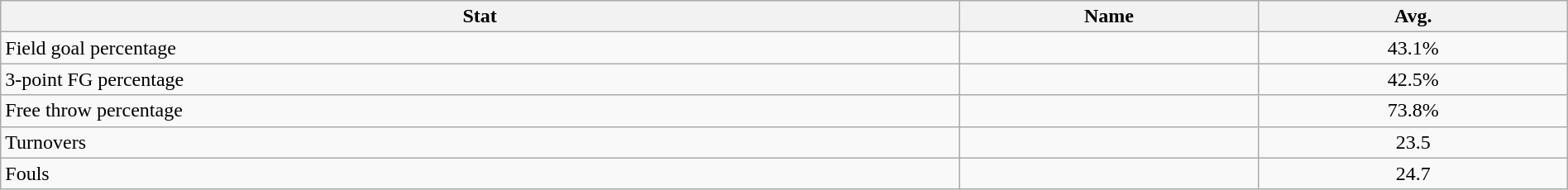<table class=wikitable width=100%>
<tr>
<th>Stat</th>
<th>Name</th>
<th>Avg.</th>
</tr>
<tr>
<td>Field goal percentage</td>
<td></td>
<td align=center>43.1%</td>
</tr>
<tr>
<td>3-point FG percentage</td>
<td></td>
<td align=center>42.5%</td>
</tr>
<tr>
<td>Free throw percentage</td>
<td><br></td>
<td align=center>73.8%</td>
</tr>
<tr>
<td>Turnovers</td>
<td></td>
<td align=center>23.5</td>
</tr>
<tr>
<td>Fouls</td>
<td></td>
<td align=center>24.7</td>
</tr>
</table>
